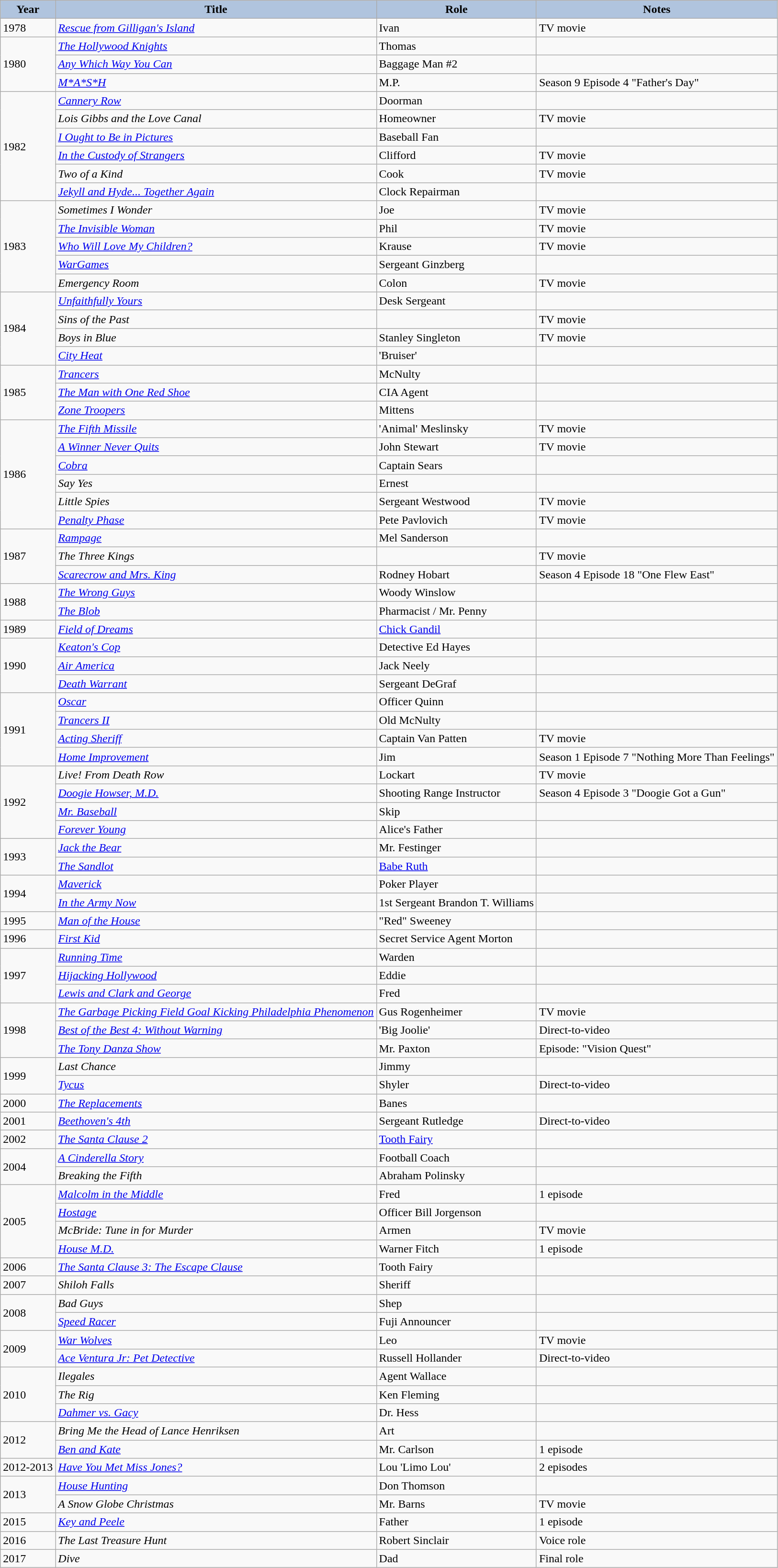<table class="wikitable">
<tr>
<th style="background:#B0C4DE;">Year</th>
<th style="background:#B0C4DE;">Title</th>
<th style="background:#B0C4DE;">Role</th>
<th style="background:#B0C4DE;">Notes</th>
</tr>
<tr>
<td>1978</td>
<td><em><a href='#'>Rescue from Gilligan's Island</a></em></td>
<td>Ivan</td>
<td>TV movie</td>
</tr>
<tr>
<td rowspan="3">1980</td>
<td><em><a href='#'>The Hollywood Knights</a></em></td>
<td>Thomas</td>
<td></td>
</tr>
<tr>
<td><em><a href='#'>Any Which Way You Can</a></em></td>
<td>Baggage Man #2</td>
<td></td>
</tr>
<tr>
<td><em><a href='#'>M*A*S*H</a></em></td>
<td>M.P.</td>
<td>Season 9 Episode 4 "Father's Day"</td>
</tr>
<tr>
<td rowspan="6">1982</td>
<td><em><a href='#'>Cannery Row</a></em></td>
<td>Doorman</td>
<td></td>
</tr>
<tr>
<td><em>Lois Gibbs and the Love Canal</em></td>
<td>Homeowner</td>
<td>TV movie</td>
</tr>
<tr>
<td><em><a href='#'>I Ought to Be in Pictures</a></em></td>
<td>Baseball Fan</td>
<td></td>
</tr>
<tr>
<td><em><a href='#'>In the Custody of Strangers</a></em></td>
<td>Clifford</td>
<td>TV movie</td>
</tr>
<tr>
<td><em>Two of a Kind</em></td>
<td>Cook</td>
<td>TV movie</td>
</tr>
<tr>
<td><em><a href='#'>Jekyll and Hyde... Together Again</a></em></td>
<td>Clock Repairman</td>
<td></td>
</tr>
<tr>
<td rowspan="5">1983</td>
<td><em>Sometimes I Wonder</em></td>
<td>Joe</td>
<td>TV movie</td>
</tr>
<tr>
<td><em><a href='#'>The Invisible Woman</a></em></td>
<td>Phil</td>
<td>TV movie</td>
</tr>
<tr>
<td><em><a href='#'>Who Will Love My Children?</a></em></td>
<td>Krause</td>
<td>TV movie</td>
</tr>
<tr>
<td><em><a href='#'>WarGames</a></em></td>
<td>Sergeant Ginzberg</td>
<td></td>
</tr>
<tr>
<td><em>Emergency Room</em></td>
<td>Colon</td>
<td>TV movie</td>
</tr>
<tr>
<td rowspan="4">1984</td>
<td><em><a href='#'>Unfaithfully Yours</a></em></td>
<td>Desk Sergeant</td>
<td></td>
</tr>
<tr>
<td><em>Sins of the Past</em></td>
<td></td>
<td>TV movie</td>
</tr>
<tr>
<td><em>Boys in Blue</em></td>
<td>Stanley Singleton</td>
<td>TV movie</td>
</tr>
<tr>
<td><em><a href='#'>City Heat</a></em></td>
<td>'Bruiser'</td>
<td></td>
</tr>
<tr>
<td rowspan="3">1985</td>
<td><em><a href='#'>Trancers</a></em></td>
<td>McNulty</td>
<td></td>
</tr>
<tr>
<td><em><a href='#'>The Man with One Red Shoe</a></em></td>
<td>CIA Agent</td>
<td></td>
</tr>
<tr>
<td><em><a href='#'>Zone Troopers</a></em></td>
<td>Mittens</td>
<td></td>
</tr>
<tr>
<td rowspan="6">1986</td>
<td><em><a href='#'>The Fifth Missile</a></em></td>
<td>'Animal' Meslinsky</td>
<td>TV movie</td>
</tr>
<tr>
<td><em><a href='#'>A Winner Never Quits</a></em></td>
<td>John Stewart</td>
<td>TV movie</td>
</tr>
<tr>
<td><em><a href='#'>Cobra</a></em></td>
<td>Captain Sears</td>
<td></td>
</tr>
<tr>
<td><em>Say Yes</em></td>
<td>Ernest</td>
<td></td>
</tr>
<tr>
<td><em>Little Spies</em></td>
<td>Sergeant Westwood</td>
<td>TV movie</td>
</tr>
<tr>
<td><em><a href='#'>Penalty Phase</a></em></td>
<td>Pete Pavlovich</td>
<td>TV movie</td>
</tr>
<tr>
<td rowspan="3">1987</td>
<td><em><a href='#'>Rampage</a></em></td>
<td>Mel Sanderson</td>
<td></td>
</tr>
<tr>
<td><em>The Three Kings</em></td>
<td></td>
<td>TV movie</td>
</tr>
<tr>
<td><em><a href='#'>Scarecrow and Mrs. King</a></em></td>
<td>Rodney Hobart</td>
<td>Season 4 Episode 18 "One Flew East"</td>
</tr>
<tr>
<td rowspan="2">1988</td>
<td><em><a href='#'>The Wrong Guys</a></em></td>
<td>Woody Winslow</td>
<td></td>
</tr>
<tr>
<td><em><a href='#'>The Blob</a></em></td>
<td>Pharmacist / Mr. Penny</td>
<td></td>
</tr>
<tr>
<td>1989</td>
<td><em><a href='#'>Field of Dreams</a></em></td>
<td><a href='#'>Chick Gandil</a></td>
<td></td>
</tr>
<tr>
<td rowspan="3">1990</td>
<td><em><a href='#'>Keaton's Cop</a></em></td>
<td>Detective Ed Hayes</td>
<td></td>
</tr>
<tr>
<td><em><a href='#'>Air America</a></em></td>
<td>Jack Neely</td>
<td></td>
</tr>
<tr>
<td><em><a href='#'>Death Warrant</a></em></td>
<td>Sergeant DeGraf</td>
<td></td>
</tr>
<tr>
<td rowspan="4">1991</td>
<td><em><a href='#'>Oscar</a></em></td>
<td>Officer Quinn</td>
<td></td>
</tr>
<tr>
<td><em><a href='#'>Trancers II</a></em></td>
<td>Old McNulty</td>
<td></td>
</tr>
<tr>
<td><em><a href='#'>Acting Sheriff</a></em></td>
<td>Captain Van Patten</td>
<td>TV movie</td>
</tr>
<tr>
<td><em><a href='#'>Home Improvement</a></em></td>
<td>Jim</td>
<td>Season 1 Episode 7 "Nothing More Than Feelings"</td>
</tr>
<tr>
<td rowspan="4">1992</td>
<td><em>Live! From Death Row</em></td>
<td>Lockart</td>
<td>TV movie</td>
</tr>
<tr>
<td><em><a href='#'>Doogie Howser, M.D.</a></em></td>
<td>Shooting Range Instructor</td>
<td>Season 4 Episode 3 "Doogie Got a Gun"</td>
</tr>
<tr>
<td><em><a href='#'>Mr. Baseball</a></em></td>
<td>Skip</td>
<td></td>
</tr>
<tr>
<td><em><a href='#'>Forever Young</a></em></td>
<td>Alice's Father</td>
<td></td>
</tr>
<tr>
<td rowspan="2">1993</td>
<td><em><a href='#'>Jack the Bear</a></em></td>
<td>Mr. Festinger</td>
<td></td>
</tr>
<tr>
<td><em><a href='#'>The Sandlot</a></em></td>
<td><a href='#'>Babe Ruth</a></td>
<td></td>
</tr>
<tr>
<td rowspan="2">1994</td>
<td><em><a href='#'>Maverick</a></em></td>
<td>Poker Player</td>
<td></td>
</tr>
<tr>
<td><em><a href='#'>In the Army Now</a></em></td>
<td>1st Sergeant Brandon T. Williams</td>
<td></td>
</tr>
<tr>
<td>1995</td>
<td><em><a href='#'>Man of the House</a></em></td>
<td>"Red" Sweeney</td>
<td></td>
</tr>
<tr>
<td>1996</td>
<td><em><a href='#'>First Kid</a></em></td>
<td>Secret Service Agent Morton</td>
<td></td>
</tr>
<tr>
<td rowspan="3">1997</td>
<td><em><a href='#'>Running Time</a></em></td>
<td>Warden</td>
<td></td>
</tr>
<tr>
<td><em><a href='#'>Hijacking Hollywood</a></em></td>
<td>Eddie</td>
<td></td>
</tr>
<tr>
<td><em><a href='#'>Lewis and Clark and George</a></em></td>
<td>Fred</td>
<td></td>
</tr>
<tr>
<td rowspan="3">1998</td>
<td><em><a href='#'>The Garbage Picking Field Goal Kicking Philadelphia Phenomenon</a></em></td>
<td>Gus Rogenheimer</td>
<td>TV movie</td>
</tr>
<tr>
<td><em><a href='#'>Best of the Best 4: Without Warning</a></em></td>
<td>'Big Joolie'</td>
<td>Direct-to-video</td>
</tr>
<tr>
<td><em><a href='#'>The Tony Danza Show</a></em></td>
<td>Mr. Paxton</td>
<td>Episode: "Vision Quest"</td>
</tr>
<tr>
<td rowspan="2">1999</td>
<td><em>Last Chance</em></td>
<td>Jimmy</td>
<td></td>
</tr>
<tr>
<td><em><a href='#'>Tycus</a></em></td>
<td>Shyler</td>
<td>Direct-to-video</td>
</tr>
<tr>
<td>2000</td>
<td><em><a href='#'>The Replacements</a></em></td>
<td>Banes</td>
<td></td>
</tr>
<tr>
<td>2001</td>
<td><em><a href='#'>Beethoven's 4th</a></em></td>
<td>Sergeant Rutledge</td>
<td>Direct-to-video</td>
</tr>
<tr>
<td>2002</td>
<td><em><a href='#'>The Santa Clause 2</a></em></td>
<td><a href='#'>Tooth Fairy</a></td>
<td></td>
</tr>
<tr>
<td rowspan="2">2004</td>
<td><em><a href='#'>A Cinderella Story</a></em></td>
<td>Football Coach</td>
<td></td>
</tr>
<tr>
<td><em>Breaking the Fifth</em></td>
<td>Abraham Polinsky</td>
<td></td>
</tr>
<tr>
<td rowspan="4">2005</td>
<td><em><a href='#'>Malcolm in the Middle</a></em></td>
<td>Fred</td>
<td>1 episode</td>
</tr>
<tr>
<td><em><a href='#'>Hostage</a></em></td>
<td>Officer Bill Jorgenson</td>
<td></td>
</tr>
<tr>
<td><em>McBride: Tune in for Murder</em></td>
<td>Armen</td>
<td>TV movie</td>
</tr>
<tr>
<td><em> <a href='#'>House M.D.</a></em></td>
<td>Warner Fitch</td>
<td>1 episode</td>
</tr>
<tr>
<td>2006</td>
<td><em><a href='#'>The Santa Clause 3: The Escape Clause</a></em></td>
<td>Tooth Fairy</td>
<td></td>
</tr>
<tr>
<td>2007</td>
<td><em>Shiloh Falls</em></td>
<td>Sheriff</td>
<td></td>
</tr>
<tr>
<td rowspan="2">2008</td>
<td><em>Bad Guys</em></td>
<td>Shep</td>
<td></td>
</tr>
<tr>
<td><em><a href='#'>Speed Racer</a></em></td>
<td>Fuji Announcer</td>
<td></td>
</tr>
<tr>
<td rowspan="2">2009</td>
<td><em><a href='#'>War Wolves</a></em></td>
<td>Leo</td>
<td>TV movie</td>
</tr>
<tr>
<td><em><a href='#'>Ace Ventura Jr: Pet Detective</a></em></td>
<td>Russell Hollander</td>
<td>Direct-to-video</td>
</tr>
<tr>
<td rowspan="3">2010</td>
<td><em>Ilegales</em></td>
<td>Agent Wallace</td>
<td></td>
</tr>
<tr>
<td><em>The Rig</em></td>
<td>Ken Fleming</td>
<td></td>
</tr>
<tr>
<td><em><a href='#'>Dahmer vs. Gacy</a></em></td>
<td>Dr. Hess</td>
<td></td>
</tr>
<tr>
<td rowspan="2">2012</td>
<td><em>Bring Me the Head of Lance Henriksen</em></td>
<td>Art</td>
<td></td>
</tr>
<tr>
<td><em><a href='#'>Ben and Kate</a></em></td>
<td>Mr. Carlson</td>
<td>1 episode</td>
</tr>
<tr>
<td>2012-2013</td>
<td><em><a href='#'>Have You Met Miss Jones?</a></em></td>
<td>Lou 'Limo Lou'</td>
<td>2 episodes</td>
</tr>
<tr>
<td rowspan="2">2013</td>
<td><em><a href='#'>House Hunting</a></em></td>
<td>Don Thomson</td>
<td></td>
</tr>
<tr>
<td><em>A Snow Globe Christmas</em></td>
<td>Mr. Barns</td>
<td>TV movie</td>
</tr>
<tr>
<td>2015</td>
<td><em><a href='#'>Key and Peele</a></em></td>
<td>Father</td>
<td>1 episode</td>
</tr>
<tr>
<td>2016</td>
<td><em>The Last Treasure Hunt</em></td>
<td>Robert Sinclair</td>
<td>Voice role</td>
</tr>
<tr>
<td>2017</td>
<td><em>Dive</em></td>
<td>Dad</td>
<td>Final role</td>
</tr>
</table>
